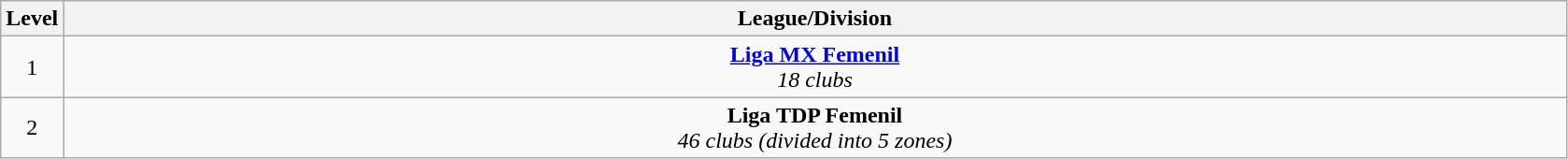<table class="wikitable" style="text-align: center;">
<tr south>
<th colspan="1" width="4%">Level</th>
<th colspan="1" width="96%">League/Division</th>
</tr>
<tr>
<td>1</td>
<td><strong><a href='#'>Liga MX Femenil</a></strong><br><em>18 clubs</em></td>
</tr>
<tr>
<td>2</td>
<td><strong>Liga TDP Femenil</strong><br><em>46 clubs (divided into 5 zones)</em></td>
</tr>
</table>
